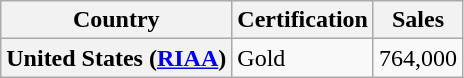<table class="wikitable plainrowheaders">
<tr>
<th>Country</th>
<th>Certification</th>
<th>Sales</th>
</tr>
<tr>
<th scope="row">United States (<a href='#'>RIAA</a>)</th>
<td>Gold</td>
<td>764,000</td>
</tr>
</table>
